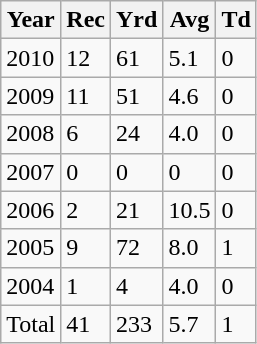<table class="wikitable">
<tr>
<th>Year</th>
<th>Rec</th>
<th>Yrd</th>
<th>Avg</th>
<th>Td</th>
</tr>
<tr>
<td>2010</td>
<td>12</td>
<td>61</td>
<td>5.1</td>
<td>0</td>
</tr>
<tr>
<td>2009</td>
<td>11</td>
<td>51</td>
<td>4.6</td>
<td>0</td>
</tr>
<tr>
<td>2008</td>
<td>6</td>
<td>24</td>
<td>4.0</td>
<td>0</td>
</tr>
<tr>
<td>2007</td>
<td>0</td>
<td>0</td>
<td>0</td>
<td>0</td>
</tr>
<tr>
<td>2006</td>
<td>2</td>
<td>21</td>
<td>10.5</td>
<td>0</td>
</tr>
<tr>
<td>2005</td>
<td>9</td>
<td>72</td>
<td>8.0</td>
<td>1</td>
</tr>
<tr>
<td>2004</td>
<td>1</td>
<td>4</td>
<td>4.0</td>
<td>0</td>
</tr>
<tr>
<td>Total</td>
<td>41</td>
<td>233</td>
<td>5.7</td>
<td>1</td>
</tr>
</table>
